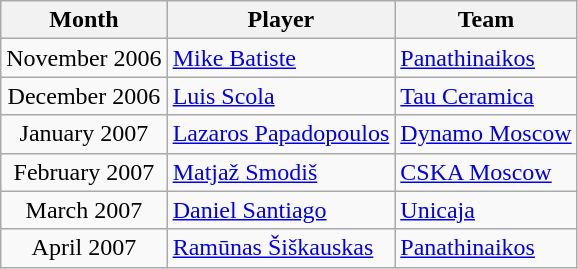<table class="wikitable" style="text-align: center;">
<tr>
<th style="text-align:center;">Month</th>
<th style="text-align:center;">Player</th>
<th style="text-align:center;">Team</th>
</tr>
<tr>
<td>November 2006</td>
<td align="left"> <a href='#'>Mike Batiste</a></td>
<td align="left"> <a href='#'>Panathinaikos</a></td>
</tr>
<tr>
<td>December 2006</td>
<td align="left"> <a href='#'>Luis Scola</a></td>
<td align="left"> <a href='#'>Tau Ceramica</a></td>
</tr>
<tr>
<td>January 2007</td>
<td align="left"> <a href='#'>Lazaros Papadopoulos</a></td>
<td align="left"> <a href='#'>Dynamo Moscow</a></td>
</tr>
<tr>
<td>February 2007</td>
<td align="left"> <a href='#'>Matjaž Smodiš</a></td>
<td align="left"> <a href='#'>CSKA Moscow</a></td>
</tr>
<tr>
<td>March 2007</td>
<td align="left"> <a href='#'>Daniel Santiago</a></td>
<td align="left"> <a href='#'>Unicaja</a></td>
</tr>
<tr>
<td>April 2007</td>
<td align="left"> <a href='#'>Ramūnas Šiškauskas</a></td>
<td align="left"> <a href='#'>Panathinaikos</a></td>
</tr>
</table>
